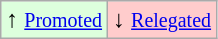<table class="wikitable" align="center">
<tr>
<td style="background:#ddffdd">↑ <small><a href='#'>Promoted</a></small></td>
<td style="background:#ffcccc">↓ <small><a href='#'>Relegated</a></small></td>
</tr>
</table>
